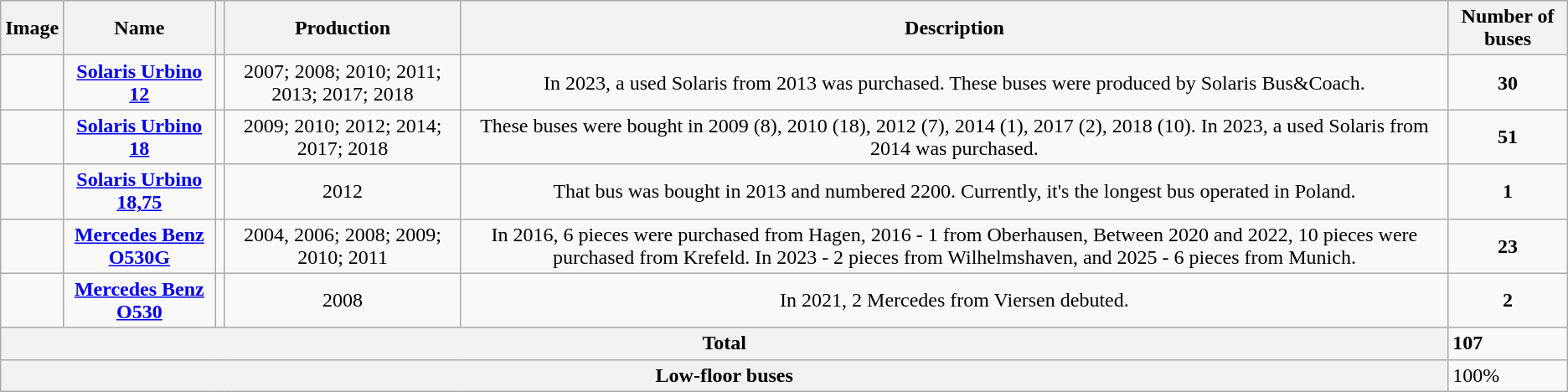<table class="wikitable">
<tr>
<th>Image</th>
<th>Name</th>
<th></th>
<th>Production</th>
<th>Description</th>
<th>Number of buses</th>
</tr>
<tr>
<td style="text-align:center;"></td>
<td style="text-align:center;"><strong><a href='#'>Solaris Urbino 12</a></strong></td>
<td style="text-align:center;"></td>
<td style="text-align:center;">2007; 2008; 2010; 2011; 2013; 2017; 2018</td>
<td style="text-align:center;">In 2023, a used Solaris from 2013 was purchased. These buses were produced by Solaris Bus&Coach.</td>
<td style="text-align:center;"><strong>30</strong></td>
</tr>
<tr>
<td style="text-align:center;"></td>
<td style="text-align:center;"><strong><a href='#'>Solaris Urbino 18</a></strong></td>
<td style="text-align:center;"></td>
<td style="text-align:center;">2009; 2010; 2012; 2014; 2017; 2018</td>
<td style="text-align:center;">These buses were bought in 2009 (8), 2010 (18),  2012 (7), 2014 (1), 2017 (2), 2018 (10). In 2023, a used Solaris from 2014 was purchased.</td>
<td style="text-align:center;"><strong>51</strong></td>
</tr>
<tr>
<td style="text-align:center;"></td>
<td style="text-align:center;"><strong><a href='#'>Solaris Urbino 18,75</a></strong></td>
<td style="text-align:center;"></td>
<td style="text-align:center;">2012</td>
<td style="text-align:center;">That bus was bought in 2013 and numbered 2200. Currently, it's the longest bus operated in Poland.</td>
<td style="text-align:center;"><strong>1</strong></td>
</tr>
<tr>
<td style="text-align:center;"></td>
<td style="text-align:center;"><strong><a href='#'>Mercedes Benz O530G</a></strong></td>
<td style="text-align:center;"></td>
<td style="text-align:center;">2004, 2006; 2008; 2009; 2010; 2011</td>
<td style="text-align:center;">In 2016, 6 pieces were purchased from Hagen, 2016 - 1 from Oberhausen,  Between 2020 and 2022, 10 pieces were purchased from Krefeld. In 2023 - 2 pieces from Wilhelmshaven, and 2025 - 6 pieces from Munich.</td>
<td style="text-align:center;"><strong>23</strong></td>
</tr>
<tr>
<td style="text-align:center;"></td>
<td style="text-align:center;"><strong><a href='#'>Mercedes Benz O530</a></strong></td>
<td style="text-align:center;"></td>
<td style="text-align:center;">2008</td>
<td style="text-align:center;">In 2021, 2 Mercedes from Viersen debuted.</td>
<td style="text-align:center;"><strong>2</strong></td>
</tr>
<tr>
<th colspan=5><strong>Total</strong></th>
<td><strong>107</strong></td>
</tr>
<tr>
<th colspan=5><strong>Low-floor buses</strong></th>
<td>100%</td>
</tr>
</table>
